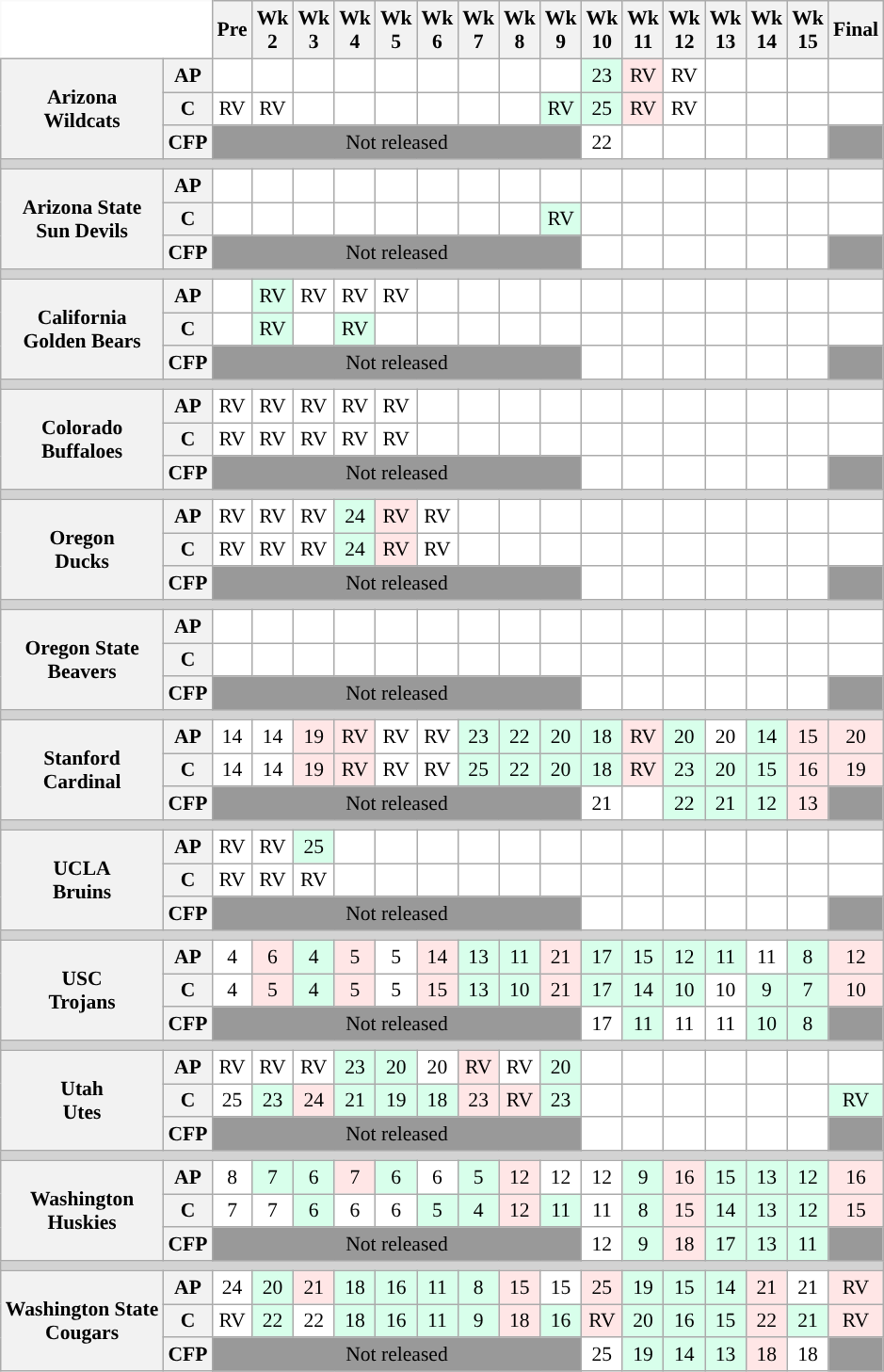<table class="wikitable" style="white-space:nowrap;font-size:90%;">
<tr>
<th colspan=2 style="background:white; border-top-style:hidden; border-left-style:hidden;"> </th>
<th>Pre</th>
<th>Wk<br>2</th>
<th>Wk<br>3</th>
<th>Wk<br>4</th>
<th>Wk<br>5</th>
<th>Wk<br>6</th>
<th>Wk<br>7</th>
<th>Wk<br>8</th>
<th>Wk<br>9</th>
<th>Wk<br>10</th>
<th>Wk<br>11</th>
<th>Wk<br>12</th>
<th>Wk<br>13</th>
<th>Wk<br>14</th>
<th>Wk<br>15</th>
<th>Final</th>
</tr>
<tr style="text-align:center;">
<th rowspan=3>Arizona<br>Wildcats</th>
<th>AP</th>
<td style="background:#FFF;"></td>
<td style="background:#FFF;"></td>
<td style="background:#FFF;"></td>
<td style="background:#FFF;"></td>
<td style="background:#FFF;"></td>
<td style="background:#FFF;"></td>
<td style="background:#FFF;"></td>
<td style="background:#FFF;"></td>
<td style="background:#FFF;"></td>
<td style="background:#D8FFEB;">23</td>
<td style="background:#FFE6E6;">RV</td>
<td style="background:#FFF;">RV</td>
<td style="background:#FFF;"></td>
<td style="background:#FFF;"></td>
<td style="background:#FFF;"></td>
<td style="background:#FFF;"></td>
</tr>
<tr style="text-align:center;">
<th>C</th>
<td style="background:#FFF;">RV</td>
<td style="background:#FFF;">RV</td>
<td style="background:#FFF;"></td>
<td style="background:#FFF;"></td>
<td style="background:#FFF;"></td>
<td style="background:#FFF;"></td>
<td style="background:#FFF;"></td>
<td style="background:#FFF;"></td>
<td style="background:#D8FFEB;">RV</td>
<td style="background:#D8FFEB;">25</td>
<td style="background:#FFE6E6;">RV</td>
<td style="background:#FFF;">RV</td>
<td style="background:#FFF;"></td>
<td style="background:#FFF;"></td>
<td style="background:#FFF;"></td>
<td style="background:#FFF;"></td>
</tr>
<tr style="text-align:center;">
<th>CFP</th>
<td colspan="9" style="background:#999;">Not released</td>
<td style="background:#FFF;">22</td>
<td style="background:#FFF;"></td>
<td style="background:#FFF;"></td>
<td style="background:#FFF;"></td>
<td style="background:#FFF;"></td>
<td style="background:#FFF;"></td>
<td style="background:#999;"></td>
</tr>
<tr>
<th colspan="19" style="background:lightgrey;"></th>
</tr>
<tr style="text-align:center;">
<th rowspan=3>Arizona State<br>Sun Devils</th>
<th>AP</th>
<td style="background:#FFF;"></td>
<td style="background:#FFF;"></td>
<td style="background:#FFF;"></td>
<td style="background:#FFF;"></td>
<td style="background:#FFF;"></td>
<td style="background:#FFF;"></td>
<td style="background:#FFF;"></td>
<td style="background:#FFF;"></td>
<td style="background:#FFF;"></td>
<td style="background:#FFF;"></td>
<td style="background:#FFF;"></td>
<td style="background:#FFF;"></td>
<td style="background:#FFF;"></td>
<td style="background:#FFF;"></td>
<td style="background:#FFF;"></td>
<td style="background:#FFF;"></td>
</tr>
<tr style="text-align:center;">
<th>C</th>
<td style="background:#FFF;"></td>
<td style="background:#FFF;"></td>
<td style="background:#FFF;"></td>
<td style="background:#FFF;"></td>
<td style="background:#FFF;"></td>
<td style="background:#FFF;"></td>
<td style="background:#FFF;"></td>
<td style="background:#FFF;"></td>
<td style="background:#D8FFEB;">RV</td>
<td style="background:#FFF;"></td>
<td style="background:#FFF;"></td>
<td style="background:#FFF;"></td>
<td style="background:#FFF;"></td>
<td style="background:#FFF;"></td>
<td style="background:#FFF;"></td>
<td style="background:#FFF;"></td>
</tr>
<tr style="text-align:center;">
<th>CFP</th>
<td colspan="9" style="background:#999;">Not released</td>
<td style="background:#FFF;"></td>
<td style="background:#FFF;"></td>
<td style="background:#FFF;"></td>
<td style="background:#FFF;"></td>
<td style="background:#FFF;"></td>
<td style="background:#FFF;"></td>
<td style="background:#999;"></td>
</tr>
<tr>
<th colspan="19" style="background:lightgrey;"></th>
</tr>
<tr style="text-align:center;">
<th rowspan=3>California<br>Golden Bears</th>
<th>AP</th>
<td style="background:#FFF;"></td>
<td style="background:#D8FFEB;">RV</td>
<td style="background:#FFF;">RV</td>
<td style="background:#FFF;">RV</td>
<td style="background:#FFF;">RV</td>
<td style="background:#FFF;"></td>
<td style="background:#FFF;"></td>
<td style="background:#FFF;"></td>
<td style="background:#FFF;"></td>
<td style="background:#FFF;"></td>
<td style="background:#FFF;"></td>
<td style="background:#FFF;"></td>
<td style="background:#FFF;"></td>
<td style="background:#FFF;"></td>
<td style="background:#FFF;"></td>
<td style="background:#FFF;"></td>
</tr>
<tr style="text-align:center;">
<th>C</th>
<td style="background:#FFF;"></td>
<td style="background:#D8FFEB;">RV</td>
<td style="background:#FFF;"></td>
<td style="background:#D8FFEB;">RV</td>
<td style="background:#FFF;"></td>
<td style="background:#FFF;"></td>
<td style="background:#FFF;"></td>
<td style="background:#FFF;"></td>
<td style="background:#FFF;"></td>
<td style="background:#FFF;"></td>
<td style="background:#FFF;"></td>
<td style="background:#FFF;"></td>
<td style="background:#FFF;"></td>
<td style="background:#FFF;"></td>
<td style="background:#FFF;"></td>
<td style="background:#FFF;"></td>
</tr>
<tr style="text-align:center;">
<th>CFP</th>
<td colspan="9" style="background:#999;">Not released</td>
<td style="background:#FFF;"></td>
<td style="background:#FFF;"></td>
<td style="background:#FFF;"></td>
<td style="background:#FFF;"></td>
<td style="background:#FFF;"></td>
<td style="background:#FFF;"></td>
<td style="background:#999;"></td>
</tr>
<tr>
<th colspan="19" style="background:lightgrey;"></th>
</tr>
<tr style="text-align:center;">
<th rowspan=3>Colorado<br>Buffaloes</th>
<th>AP</th>
<td style="background:#FFF;">RV</td>
<td style="background:#FFF;">RV</td>
<td style="background:#FFF;">RV</td>
<td style="background:#FFF;">RV</td>
<td style="background:#FFF;">RV</td>
<td style="background:#FFF;"></td>
<td style="background:#FFF;"></td>
<td style="background:#FFF;"></td>
<td style="background:#FFF;"></td>
<td style="background:#FFF;"></td>
<td style="background:#FFF;"></td>
<td style="background:#FFF;"></td>
<td style="background:#FFF;"></td>
<td style="background:#FFF;"></td>
<td style="background:#FFF;"></td>
<td style="background:#FFF;"></td>
</tr>
<tr style="text-align:center;">
<th>C</th>
<td style="background:#FFF;">RV</td>
<td style="background:#FFF;">RV</td>
<td style="background:#FFF;">RV</td>
<td style="background:#FFF;">RV</td>
<td style="background:#FFF;">RV</td>
<td style="background:#FFF;"></td>
<td style="background:#FFF;"></td>
<td style="background:#FFF;"></td>
<td style="background:#FFF;"></td>
<td style="background:#FFF;"></td>
<td style="background:#FFF;"></td>
<td style="background:#FFF;"></td>
<td style="background:#FFF;"></td>
<td style="background:#FFF;"></td>
<td style="background:#FFF;"></td>
<td style="background:#FFF;"></td>
</tr>
<tr style="text-align:center;">
<th>CFP</th>
<td colspan="9" style="background:#999;">Not released</td>
<td style="background:#FFF;"></td>
<td style="background:#FFF;"></td>
<td style="background:#FFF;"></td>
<td style="background:#FFF;"></td>
<td style="background:#FFF;"></td>
<td style="background:#FFF;"></td>
<td style="background:#999;"></td>
</tr>
<tr>
<th colspan="19" style="background:lightgrey;"></th>
</tr>
<tr style="text-align:center;">
<th rowspan=3>Oregon<br>Ducks</th>
<th>AP</th>
<td style="background:#FFF;">RV</td>
<td style="background:#FFF;">RV</td>
<td style="background:#FFF;">RV</td>
<td style="background:#D8FFEB;">24</td>
<td style="background:#FFE6E6;">RV</td>
<td style="background:#FFF;">RV</td>
<td style="background:#FFF;"></td>
<td style="background:#FFF;"></td>
<td style="background:#FFF;"></td>
<td style="background:#FFF;"></td>
<td style="background:#FFF;"></td>
<td style="background:#FFF;"></td>
<td style="background:#FFF;"></td>
<td style="background:#FFF;"></td>
<td style="background:#FFF;"></td>
<td style="background:#FFF;"></td>
</tr>
<tr style="text-align:center;">
<th>C</th>
<td style="background:#FFF;">RV</td>
<td style="background:#FFF;">RV</td>
<td style="background:#FFF;">RV</td>
<td style="background:#D8FFEB;">24</td>
<td style="background:#FFE6E6;">RV</td>
<td style="background:#FFF;">RV</td>
<td style="background:#FFF;"></td>
<td style="background:#FFF;"></td>
<td style="background:#FFF;"></td>
<td style="background:#FFF;"></td>
<td style="background:#FFF;"></td>
<td style="background:#FFF;"></td>
<td style="background:#FFF;"></td>
<td style="background:#FFF;"></td>
<td style="background:#FFF;"></td>
<td style="background:#FFF;"></td>
</tr>
<tr style="text-align:center;">
<th>CFP</th>
<td colspan="9" style="background:#999;">Not released</td>
<td style="background:#FFF;"></td>
<td style="background:#FFF;"></td>
<td style="background:#FFF;"></td>
<td style="background:#FFF;"></td>
<td style="background:#FFF;"></td>
<td style="background:#FFF;"></td>
<td style="background:#999;"></td>
</tr>
<tr>
<th colspan="19" style="background:lightgrey;"></th>
</tr>
<tr style="text-align:center;">
<th rowspan=3>Oregon State<br>Beavers</th>
<th>AP</th>
<td style="background:#FFF;"></td>
<td style="background:#FFF;"></td>
<td style="background:#FFF;"></td>
<td style="background:#FFF;"></td>
<td style="background:#FFF;"></td>
<td style="background:#FFF;"></td>
<td style="background:#FFF;"></td>
<td style="background:#FFF;"></td>
<td style="background:#FFF;"></td>
<td style="background:#FFF;"></td>
<td style="background:#FFF;"></td>
<td style="background:#FFF;"></td>
<td style="background:#FFF;"></td>
<td style="background:#FFF;"></td>
<td style="background:#FFF;"></td>
<td style="background:#FFF;"></td>
</tr>
<tr style="text-align:center;">
<th>C</th>
<td style="background:#FFF;"></td>
<td style="background:#FFF;"></td>
<td style="background:#FFF;"></td>
<td style="background:#FFF;"></td>
<td style="background:#FFF;"></td>
<td style="background:#FFF;"></td>
<td style="background:#FFF;"></td>
<td style="background:#FFF;"></td>
<td style="background:#FFF;"></td>
<td style="background:#FFF;"></td>
<td style="background:#FFF;"></td>
<td style="background:#FFF;"></td>
<td style="background:#FFF;"></td>
<td style="background:#FFF;"></td>
<td style="background:#FFF;"></td>
<td style="background:#FFF;"></td>
</tr>
<tr style="text-align:center;">
<th>CFP</th>
<td colspan="9" style="background:#999;">Not released</td>
<td style="background:#FFF;"></td>
<td style="background:#FFF;"></td>
<td style="background:#FFF;"></td>
<td style="background:#FFF;"></td>
<td style="background:#FFF;"></td>
<td style="background:#FFF;"></td>
<td style="background:#999;"></td>
</tr>
<tr>
<th colspan="19" style="background:lightgrey;"></th>
</tr>
<tr style="text-align:center;">
<th rowspan=3>Stanford<br>Cardinal</th>
<th>AP</th>
<td style="background:#FFF;">14</td>
<td style="background:#FFF;">14</td>
<td style="background:#FFE6E6;">19</td>
<td style="background:#FFE6E6;">RV</td>
<td style="background:#FFF;">RV</td>
<td style="background:#FFF;">RV</td>
<td style="background:#D8FFEB;">23</td>
<td style="background:#D8FFEB;">22</td>
<td style="background:#D8FFEB;">20</td>
<td style="background:#D8FFEB;">18</td>
<td style="background:#FFE6E6;">RV</td>
<td style="background:#D8FFEB;">20</td>
<td style="background:#FFF;">20</td>
<td style="background:#D8FFEB;">14</td>
<td style="background:#FFE6E6;">15</td>
<td style="background:#FFE6E6;">20</td>
</tr>
<tr style="text-align:center;">
<th>C</th>
<td style="background:#FFF;">14</td>
<td style="background:#FFF;">14</td>
<td style="background:#FFE6E6;">19</td>
<td style="background:#FFE6E6;">RV</td>
<td style="background:#FFF;">RV</td>
<td style="background:#FFF;">RV</td>
<td style="background:#D8FFEB;">25</td>
<td style="background:#D8FFEB;">22</td>
<td style="background:#D8FFEB;">20</td>
<td style="background:#D8FFEB;">18</td>
<td style="background:#FFE6E6;">RV</td>
<td style="background:#D8FFEB;">23</td>
<td style="background:#D8FFEB;">20</td>
<td style="background:#D8FFEB;">15</td>
<td style="background:#FFE6E6;">16</td>
<td style="background:#FFE6E6;">19</td>
</tr>
<tr style="text-align:center;">
<th>CFP</th>
<td colspan="9" style="background:#999;">Not released</td>
<td style="background:#FFF;">21</td>
<td style="background:#FFF;"></td>
<td style="background:#D8FFEB;">22</td>
<td style="background:#D8FFEB;">21</td>
<td style="background:#D8FFEB;">12</td>
<td style="background:#FFE6E6;">13</td>
<td style="background:#999;"></td>
</tr>
<tr>
<th colspan="19" style="background:lightgrey;"></th>
</tr>
<tr style="text-align:center;">
<th rowspan=3>UCLA<br>Bruins</th>
<th>AP</th>
<td style="background:#FFF;">RV</td>
<td style="background:#FFF;">RV</td>
<td style="background:#D8FFEB;">25</td>
<td style="background:#FFF;"></td>
<td style="background:#FFF;"></td>
<td style="background:#FFF;"></td>
<td style="background:#FFF;"></td>
<td style="background:#FFF;"></td>
<td style="background:#FFF;"></td>
<td style="background:#FFF;"></td>
<td style="background:#FFF;"></td>
<td style="background:#FFF;"></td>
<td style="background:#FFF;"></td>
<td style="background:#FFF;"></td>
<td style="background:#FFF;"></td>
<td style="background:#FFF;"></td>
</tr>
<tr style="text-align:center;">
<th>C</th>
<td style="background:#FFF;">RV</td>
<td style="background:#FFF;">RV</td>
<td style="background:#FFF;">RV</td>
<td style="background:#FFF;"></td>
<td style="background:#FFF;"></td>
<td style="background:#FFF;"></td>
<td style="background:#FFF;"></td>
<td style="background:#FFF;"></td>
<td style="background:#FFF;"></td>
<td style="background:#FFF;"></td>
<td style="background:#FFF;"></td>
<td style="background:#FFF;"></td>
<td style="background:#FFF;"></td>
<td style="background:#FFF;"></td>
<td style="background:#FFF;"></td>
<td style="background:#FFF;"></td>
</tr>
<tr style="text-align:center;">
<th>CFP</th>
<td colspan="9" style="background:#999;">Not released</td>
<td style="background:#FFF;"></td>
<td style="background:#FFF;"></td>
<td style="background:#FFF;"></td>
<td style="background:#FFF;"></td>
<td style="background:#FFF;"></td>
<td style="background:#FFF;"></td>
<td style="background:#999;"></td>
</tr>
<tr>
<th colspan="19" style="background:lightgrey;"></th>
</tr>
<tr style="text-align:center;">
<th rowspan=3>USC<br>Trojans</th>
<th>AP</th>
<td style="background:#FFF;">4</td>
<td style="background:#FFE6E6;">6</td>
<td style="background:#D8FFEB;">4</td>
<td style="background:#FFE6E6;">5</td>
<td style="background:#FFF;">5</td>
<td style="background:#FFE6E6;">14</td>
<td style="background:#D8FFEB;">13</td>
<td style="background:#D8FFEB;">11</td>
<td style="background:#FFE6E6;">21</td>
<td style="background:#D8FFEB;">17</td>
<td style="background:#D8FFEB;">15</td>
<td style="background:#D8FFEB;">12</td>
<td style="background:#D8FFEB;">11</td>
<td style="background:#FFF;">11</td>
<td style="background:#D8FFEB;">8</td>
<td style="background:#FFE6E6;">12</td>
</tr>
<tr style="text-align:center;">
<th>C</th>
<td style="background:#FFF;">4</td>
<td style="background:#FFE6E6;">5</td>
<td style="background:#D8FFEB;">4</td>
<td style="background:#FFE6E6;">5</td>
<td style="background:#FFF;">5</td>
<td style="background:#FFE6E6;">15</td>
<td style="background:#D8FFEB;">13</td>
<td style="background:#D8FFEB;">10</td>
<td style="background:#FFE6E6;">21</td>
<td style="background:#D8FFEB;">17</td>
<td style="background:#D8FFEB;">14</td>
<td style="background:#D8FFEB;">10</td>
<td style="background:#FFF;">10</td>
<td style="background:#D8FFEB;">9</td>
<td style="background:#D8FFEB;">7</td>
<td style="background:#FFE6E6;">10</td>
</tr>
<tr style="text-align:center;">
<th>CFP</th>
<td colspan="9" style="background:#999;">Not released</td>
<td style="background:#FFF;">17</td>
<td style="background:#D8FFEB;">11</td>
<td style="background:#FFF;">11</td>
<td style="background:#FFF;">11</td>
<td style="background:#D8FFEB;">10</td>
<td style="background:#D8FFEB;">8</td>
<td style="background:#999;"></td>
</tr>
<tr>
<th colspan="19" style="background:lightgrey;"></th>
</tr>
<tr style="text-align:center;">
<th rowspan=3>Utah<br>Utes</th>
<th>AP</th>
<td style="background:#FFF;">RV</td>
<td style="background:#FFF;">RV</td>
<td style="background:#FFF;">RV</td>
<td style="background:#D8FFEB;">23</td>
<td style="background:#D8FFEB;">20</td>
<td style="background:#FFF;">20</td>
<td style="background:#FFE6E6;">RV</td>
<td style="background:#FFF;">RV</td>
<td style="background:#D8FFEB;">20</td>
<td style="background:#FFF;"></td>
<td style="background:#FFF;"></td>
<td style="background:#FFF;"></td>
<td style="background:#FFF;"></td>
<td style="background:#FFF;"></td>
<td style="background:#FFF;"></td>
<td style="background:#FFF;"></td>
</tr>
<tr style="text-align:center;">
<th>C</th>
<td style="background:#FFF;">25</td>
<td style="background:#D8FFEB;">23</td>
<td style="background:#FFE6E6;">24</td>
<td style="background:#D8FFEB;">21</td>
<td style="background:#D8FFEB;">19</td>
<td style="background:#D8FFEB;">18</td>
<td style="background:#FFE6E6;">23</td>
<td style="background:#FFE6E6;">RV</td>
<td style="background:#D8FFEB;">23</td>
<td style="background:#FFF;"></td>
<td style="background:#FFF;"></td>
<td style="background:#FFF;"></td>
<td style="background:#FFF;"></td>
<td style="background:#FFF;"></td>
<td style="background:#FFF;"></td>
<td style="background:#D8FFEB;">RV</td>
</tr>
<tr style="text-align:center;">
<th>CFP</th>
<td colspan="9" style="background:#999;">Not released</td>
<td style="background:#FFF;"></td>
<td style="background:#FFF;"></td>
<td style="background:#FFF;"></td>
<td style="background:#FFF;"></td>
<td style="background:#FFF;"></td>
<td style="background:#FFF;"></td>
<td style="background:#999;"></td>
</tr>
<tr>
<th colspan="19" style="background:lightgrey;"></th>
</tr>
<tr style="text-align:center;">
<th rowspan=3>Washington<br>Huskies</th>
<th>AP</th>
<td style="background:#FFF;">8</td>
<td style="background:#D8FFEB;">7</td>
<td style="background:#D8FFEB;">6</td>
<td style="background:#FFE6E6;">7</td>
<td style="background:#D8FFEB;">6</td>
<td style="background:#FFF;">6</td>
<td style="background:#D8FFEB;">5</td>
<td style="background:#FFE6E6;">12</td>
<td style="background:#FFF;">12</td>
<td style="background:#FFF;">12</td>
<td style="background:#D8FFEB;">9</td>
<td style="background:#FFE6E6;">16</td>
<td style="background:#D8FFEB;">15</td>
<td style="background:#D8FFEB;">13</td>
<td style="background:#D8FFEB;">12</td>
<td style="background:#FFE6E6;">16</td>
</tr>
<tr style="text-align:center;">
<th>C</th>
<td style="background:#FFF;">7</td>
<td style="background:#FFF;">7</td>
<td style="background:#D8FFEB;">6</td>
<td style="background:#FFF;">6</td>
<td style="background:#FFF;">6</td>
<td style="background:#D8FFEB;">5</td>
<td style="background:#D8FFEB;">4</td>
<td style="background:#FFE6E6;">12</td>
<td style="background:#D8FFEB;">11</td>
<td style="background:#FFF;">11</td>
<td style="background:#D8FFEB;">8</td>
<td style="background:#FFE6E6;">15</td>
<td style="background:#D8FFEB;">14</td>
<td style="background:#D8FFEB;">13</td>
<td style="background:#D8FFEB;">12</td>
<td style="background:#FFE6E6;">15</td>
</tr>
<tr style="text-align:center;">
<th>CFP</th>
<td colspan="9" style="background:#999;">Not released</td>
<td style="background:#FFF;">12</td>
<td style="background:#D8FFEB;">9</td>
<td style="background:#FFE6E6;">18</td>
<td style="background:#D8FFEB;">17</td>
<td style="background:#D8FFEB;">13</td>
<td style="background:#D8FFEB;">11</td>
<td style="background:#999;"></td>
</tr>
<tr>
<th colspan="19" style="background:lightgrey;"></th>
</tr>
<tr style="text-align:center;">
<th rowspan=3>Washington State<br>Cougars</th>
<th>AP</th>
<td style="background:#FFF;">24</td>
<td style="background:#D8FFEB;">20</td>
<td style="background:#FFE6E6;">21</td>
<td style="background:#D8FFEB;">18</td>
<td style="background:#D8FFEB;">16</td>
<td style="background:#D8FFEB;">11</td>
<td style="background:#D8FFEB;">8</td>
<td style="background:#FFE6E6;">15</td>
<td style="background:#FFF;">15</td>
<td style="background:#FFE6E6;">25</td>
<td style="background:#D8FFEB;">19</td>
<td style="background:#D8FFEB;">15</td>
<td style="background:#D8FFEB;">14</td>
<td style="background:#FFE6E6;">21</td>
<td style="background:#FFF;">21</td>
<td style="background:#FFE6E6;">RV</td>
</tr>
<tr style="text-align:center;">
<th>C</th>
<td style="background:#FFF;">RV</td>
<td style="background:#D8FFEB;">22</td>
<td style="background:#FFF;">22</td>
<td style="background:#D8FFEB;">18</td>
<td style="background:#D8FFEB;">16</td>
<td style="background:#D8FFEB;">11</td>
<td style="background:#D8FFEB;">9</td>
<td style="background:#FFE6E6;">18</td>
<td style="background:#D8FFEB;">16</td>
<td style="background:#FFE6E6;">RV</td>
<td style="background:#D8FFEB;">20</td>
<td style="background:#D8FFEB;">16</td>
<td style="background:#D8FFEB;">15</td>
<td style="background:#FFE6E6;">22</td>
<td style="background:#D8FFEB;">21</td>
<td style="background:#FFE6E6;">RV</td>
</tr>
<tr style="text-align:center;">
<th>CFP</th>
<td colspan="9" style="background:#999;">Not released</td>
<td style="background:#FFF;">25</td>
<td style="background:#D8FFEB;">19</td>
<td style="background:#D8FFEB;">14</td>
<td style="background:#D8FFEB;">13</td>
<td style="background:#FFE6E6;">18</td>
<td style="background:#FFF;">18</td>
<td style="background:#999;"></td>
</tr>
</table>
